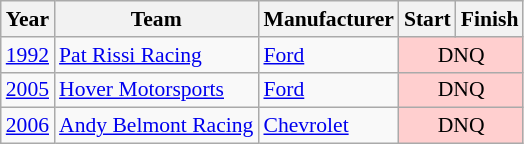<table class="wikitable" style="font-size: 90%;">
<tr>
<th>Year</th>
<th>Team</th>
<th>Manufacturer</th>
<th>Start</th>
<th>Finish</th>
</tr>
<tr>
<td><a href='#'>1992</a></td>
<td><a href='#'>Pat Rissi Racing</a></td>
<td><a href='#'>Ford</a></td>
<td align=center colspan=2 style="background:#FFCFCF;">DNQ</td>
</tr>
<tr>
<td><a href='#'>2005</a></td>
<td><a href='#'>Hover Motorsports</a></td>
<td><a href='#'>Ford</a></td>
<td align=center colspan=2 style="background:#FFCFCF;">DNQ</td>
</tr>
<tr>
<td><a href='#'>2006</a></td>
<td><a href='#'>Andy Belmont Racing</a></td>
<td><a href='#'>Chevrolet</a></td>
<td align=center colspan=2 style="background:#FFCFCF;">DNQ</td>
</tr>
</table>
